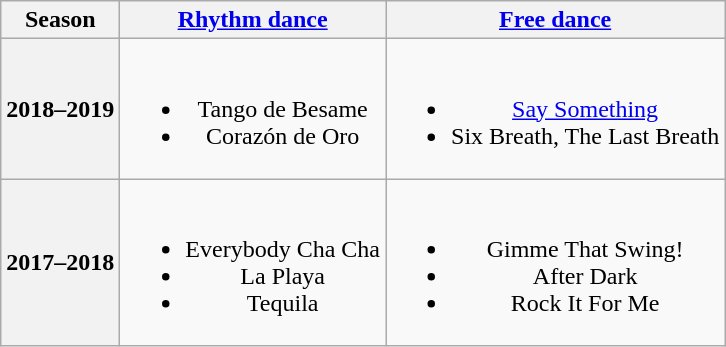<table class=wikitable style=text-align:center>
<tr>
<th>Season</th>
<th><a href='#'>Rhythm dance</a></th>
<th><a href='#'>Free dance</a></th>
</tr>
<tr>
<th>2018–2019 <br> </th>
<td><br><ul><li> Tango de Besame <br> </li><li> Corazón de Oro <br> </li></ul></td>
<td><br><ul><li><a href='#'>Say Something</a> <br> </li><li>Six Breath, The Last Breath <br> </li></ul></td>
</tr>
<tr>
<th>2017–2018 <br> </th>
<td><br><ul><li> Everybody Cha Cha <br> </li><li> La Playa <br> </li><li> Tequila <br> </li></ul></td>
<td><br><ul><li>Gimme That Swing! <br> </li><li>After Dark <br> </li><li>Rock It For Me <br> </li></ul></td>
</tr>
</table>
